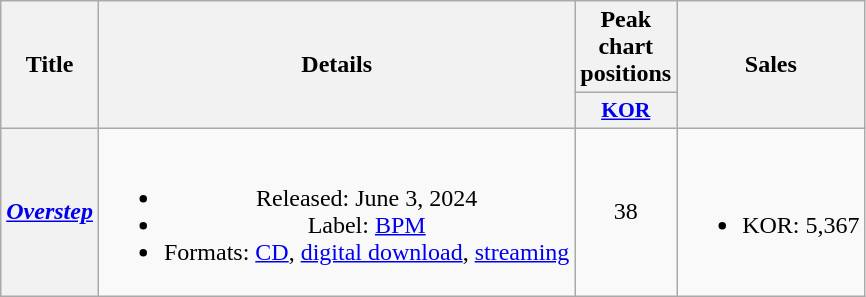<table class="wikitable plainrowheaders" style="text-align:center">
<tr>
<th scope="col" rowspan="2">Title</th>
<th scope="col" rowspan="2">Details</th>
<th scope="col">Peak chart positions</th>
<th scope="col" rowspan="2">Sales</th>
</tr>
<tr>
<th scope="col" style="font-size:90%; width:2.5em"><a href='#'>KOR</a><br></th>
</tr>
<tr>
<th scope="row"><em><a href='#'>Overstep</a></em></th>
<td><br><ul><li>Released: June 3, 2024</li><li>Label: <a href='#'>BPM</a></li><li>Formats: <a href='#'>CD</a>, <a href='#'>digital download</a>, <a href='#'>streaming</a></li></ul></td>
<td>38</td>
<td><br><ul><li>KOR: 5,367</li></ul></td>
</tr>
</table>
